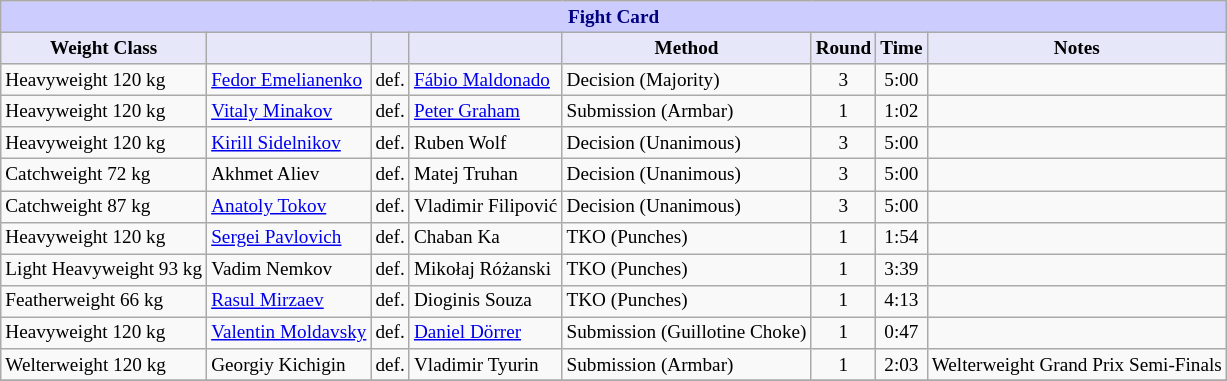<table class="wikitable" style="font-size: 80%;">
<tr>
<th colspan="8" style="background-color: #ccf; color: #000080; text-align: center;"><strong>Fight Card</strong></th>
</tr>
<tr>
<th colspan="1" style="background-color: #E6E8FA; color: #000000; text-align: center;">Weight Class</th>
<th colspan="1" style="background-color: #E6E8FA; color: #000000; text-align: center;"></th>
<th colspan="1" style="background-color: #E6E8FA; color: #000000; text-align: center;"></th>
<th colspan="1" style="background-color: #E6E8FA; color: #000000; text-align: center;"></th>
<th colspan="1" style="background-color: #E6E8FA; color: #000000; text-align: center;">Method</th>
<th colspan="1" style="background-color: #E6E8FA; color: #000000; text-align: center;">Round</th>
<th colspan="1" style="background-color: #E6E8FA; color: #000000; text-align: center;">Time</th>
<th colspan="1" style="background-color: #E6E8FA; color: #000000; text-align: center;">Notes</th>
</tr>
<tr>
<td>Heavyweight 120 kg</td>
<td> <a href='#'>Fedor Emelianenko</a></td>
<td>def.</td>
<td> <a href='#'>Fábio Maldonado</a></td>
<td>Decision (Majority)</td>
<td align=center>3</td>
<td align=center>5:00</td>
<td></td>
</tr>
<tr>
<td>Heavyweight 120 kg</td>
<td> <a href='#'>Vitaly Minakov</a></td>
<td>def.</td>
<td> <a href='#'>Peter Graham</a></td>
<td>Submission (Armbar)</td>
<td align=center>1</td>
<td align=center>1:02</td>
<td></td>
</tr>
<tr>
<td>Heavyweight 120 kg</td>
<td> <a href='#'>Kirill Sidelnikov</a></td>
<td>def.</td>
<td> Ruben Wolf</td>
<td>Decision (Unanimous)</td>
<td align=center>3</td>
<td align=center>5:00</td>
<td></td>
</tr>
<tr>
<td>Catchweight 72 kg</td>
<td> Akhmet Aliev</td>
<td>def.</td>
<td> Matej Truhan</td>
<td>Decision (Unanimous)</td>
<td align=center>3</td>
<td align=center>5:00</td>
<td></td>
</tr>
<tr>
<td>Catchweight 87 kg</td>
<td> <a href='#'>Anatoly Tokov</a></td>
<td>def.</td>
<td> Vladimir Filipović</td>
<td>Decision (Unanimous)</td>
<td align=center>3</td>
<td align=center>5:00</td>
<td></td>
</tr>
<tr>
<td>Heavyweight 120 kg</td>
<td> <a href='#'>Sergei Pavlovich</a></td>
<td>def.</td>
<td> Chaban Ka</td>
<td>TKO (Punches)</td>
<td align=center>1</td>
<td align=center>1:54</td>
<td></td>
</tr>
<tr>
<td>Light Heavyweight 93 kg</td>
<td> Vadim Nemkov</td>
<td>def.</td>
<td> Mikołaj Różanski</td>
<td>TKO (Punches)</td>
<td align=center>1</td>
<td align=center>3:39</td>
<td></td>
</tr>
<tr>
<td>Featherweight 66 kg</td>
<td> <a href='#'>Rasul Mirzaev</a></td>
<td>def.</td>
<td> Dioginis Souza</td>
<td>TKO (Punches)</td>
<td align=center>1</td>
<td align=center>4:13</td>
<td></td>
</tr>
<tr>
<td>Heavyweight 120 kg</td>
<td> <a href='#'>Valentin Moldavsky</a></td>
<td>def.</td>
<td> <a href='#'>Daniel Dörrer</a></td>
<td>Submission (Guillotine Choke)</td>
<td align=center>1</td>
<td align=center>0:47</td>
<td></td>
</tr>
<tr>
<td>Welterweight 120 kg</td>
<td> Georgiy Kichigin</td>
<td>def.</td>
<td> Vladimir Tyurin</td>
<td>Submission (Armbar)</td>
<td align=center>1</td>
<td align=center>2:03</td>
<td>Welterweight Grand Prix Semi-Finals</td>
</tr>
<tr>
</tr>
</table>
